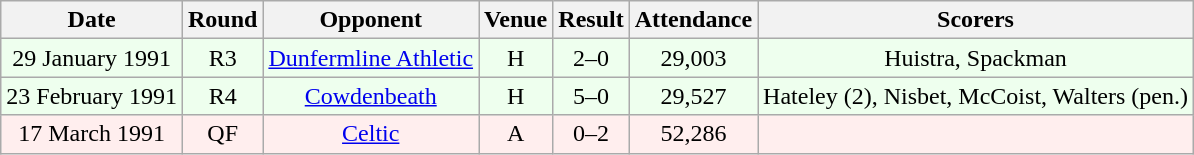<table class="wikitable sortable" style="font-size:100%; text-align:center">
<tr>
<th>Date</th>
<th>Round</th>
<th>Opponent</th>
<th>Venue</th>
<th>Result</th>
<th>Attendance</th>
<th>Scorers</th>
</tr>
<tr bgcolor = "#EEFFEE">
<td>29 January 1991</td>
<td>R3</td>
<td><a href='#'>Dunfermline Athletic</a></td>
<td>H</td>
<td>2–0</td>
<td>29,003</td>
<td>Huistra, Spackman</td>
</tr>
<tr bgcolor = "#EEFFEE">
<td>23 February 1991</td>
<td>R4</td>
<td><a href='#'>Cowdenbeath</a></td>
<td>H</td>
<td>5–0</td>
<td>29,527</td>
<td>Hateley (2), Nisbet, McCoist, Walters (pen.)</td>
</tr>
<tr bgcolor = "#FFEEEE">
<td>17 March 1991</td>
<td>QF</td>
<td><a href='#'>Celtic</a></td>
<td>A</td>
<td>0–2</td>
<td>52,286</td>
<td></td>
</tr>
</table>
